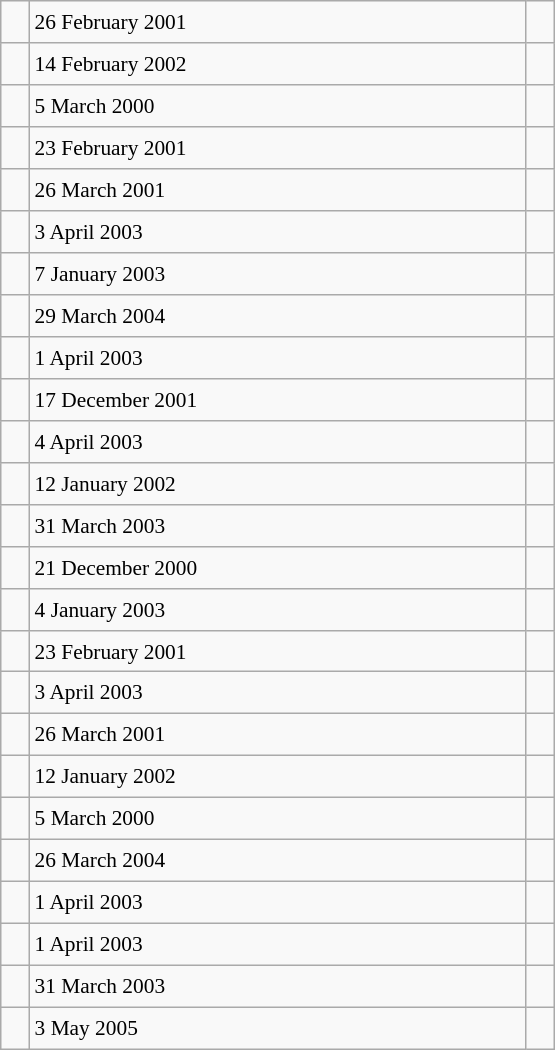<table class="wikitable" style="font-size: 89%; float: left; width: 26em; margin-right: 1em; height: 700px">
<tr>
<td></td>
<td>26 February 2001</td>
<td></td>
</tr>
<tr>
<td></td>
<td>14 February 2002</td>
<td></td>
</tr>
<tr>
<td></td>
<td>5 March 2000</td>
<td></td>
</tr>
<tr>
<td></td>
<td>23 February 2001</td>
<td></td>
</tr>
<tr>
<td></td>
<td>26 March 2001</td>
<td></td>
</tr>
<tr>
<td></td>
<td>3 April 2003</td>
<td></td>
</tr>
<tr>
<td></td>
<td>7 January 2003</td>
<td></td>
</tr>
<tr>
<td></td>
<td>29 March 2004</td>
<td></td>
</tr>
<tr>
<td></td>
<td>1 April 2003</td>
<td></td>
</tr>
<tr>
<td></td>
<td>17 December 2001</td>
<td></td>
</tr>
<tr>
<td></td>
<td>4 April 2003</td>
<td></td>
</tr>
<tr>
<td></td>
<td>12 January 2002</td>
<td></td>
</tr>
<tr>
<td></td>
<td>31 March 2003</td>
<td></td>
</tr>
<tr>
<td></td>
<td>21 December 2000</td>
<td></td>
</tr>
<tr>
<td></td>
<td>4 January 2003</td>
<td></td>
</tr>
<tr>
<td></td>
<td>23 February 2001</td>
<td></td>
</tr>
<tr>
<td></td>
<td>3 April 2003</td>
<td></td>
</tr>
<tr>
<td></td>
<td>26 March 2001</td>
<td></td>
</tr>
<tr>
<td></td>
<td>12 January 2002</td>
<td></td>
</tr>
<tr>
<td></td>
<td>5 March 2000</td>
<td></td>
</tr>
<tr>
<td></td>
<td>26 March 2004</td>
<td></td>
</tr>
<tr>
<td></td>
<td>1 April 2003</td>
<td></td>
</tr>
<tr>
<td></td>
<td>1 April 2003</td>
<td></td>
</tr>
<tr>
<td></td>
<td>31 March 2003</td>
<td></td>
</tr>
<tr>
<td></td>
<td>3 May 2005</td>
<td></td>
</tr>
</table>
